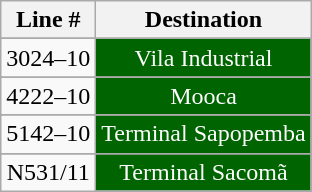<table class="wikitable">
<tr>
<th align="center">Line #</th>
<th align="center">Destination</th>
</tr>
<tr>
</tr>
<tr>
<td align="center">3024–10</td>
<td align="center" bgcolor="006400" style="color:white">Vila Industrial</td>
</tr>
<tr>
</tr>
<tr>
<td align="center">4222–10</td>
<td align="center" bgcolor="006400" style="color:white">Mooca</td>
</tr>
<tr>
</tr>
<tr>
<td align="center">5142–10</td>
<td align="center" bgcolor="006400" style="color:white">Terminal Sapopemba</td>
</tr>
<tr>
</tr>
<tr>
<td align="center">N531/11</td>
<td align="center" bgcolor="006400" style="color:white">Terminal Sacomã</td>
</tr>
</table>
